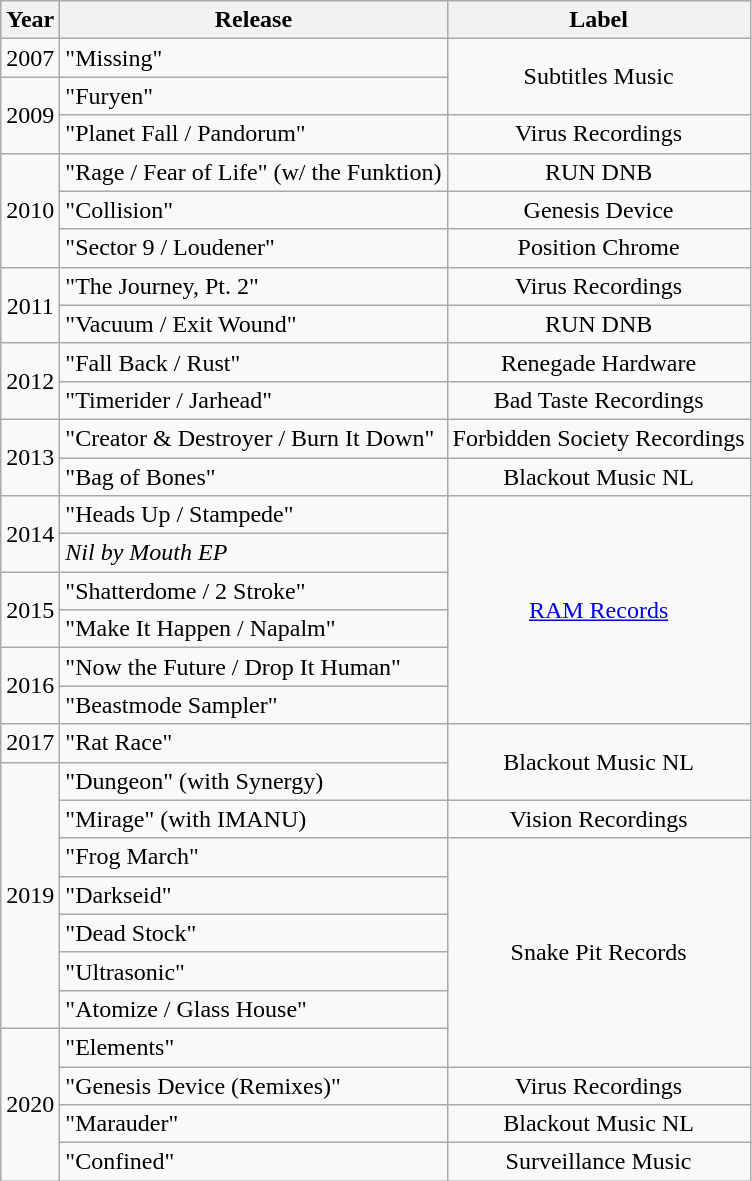<table class=wikitable>
<tr>
<th>Year</th>
<th>Release</th>
<th>Label</th>
</tr>
<tr>
<td style="text-align:center;">2007</td>
<td>"Missing"</td>
<td style="text-align:center;" rowspan="2">Subtitles Music</td>
</tr>
<tr>
<td style="text-align:center;" rowspan="2">2009</td>
<td>"Furyen"</td>
</tr>
<tr>
<td>"Planet Fall / Pandorum"</td>
<td style="text-align:center;">Virus Recordings</td>
</tr>
<tr>
<td style="text-align:center;" rowspan="3">2010</td>
<td>"Rage / Fear of Life" (w/ the Funktion)</td>
<td style="text-align:center;">RUN DNB</td>
</tr>
<tr>
<td>"Collision"</td>
<td style="text-align:center;">Genesis Device</td>
</tr>
<tr>
<td>"Sector 9 / Loudener"</td>
<td style="text-align:center;">Position Chrome</td>
</tr>
<tr>
<td style="text-align:center;" rowspan="2">2011</td>
<td>"The Journey, Pt. 2"</td>
<td style="text-align:center;">Virus Recordings</td>
</tr>
<tr>
<td>"Vacuum / Exit Wound"</td>
<td style="text-align:center;">RUN DNB</td>
</tr>
<tr>
<td style="text-align:center;" rowspan="2">2012</td>
<td>"Fall Back / Rust"</td>
<td style="text-align:center;">Renegade Hardware</td>
</tr>
<tr>
<td>"Timerider / Jarhead"</td>
<td style="text-align:center;">Bad Taste Recordings</td>
</tr>
<tr>
<td style="text-align:center;" rowspan="2">2013</td>
<td>"Creator & Destroyer / Burn It Down"</td>
<td style="text-align:center;">Forbidden Society Recordings</td>
</tr>
<tr>
<td>"Bag of Bones"</td>
<td style="text-align:center;">Blackout Music NL</td>
</tr>
<tr>
<td style="text-align:center;" rowspan="2">2014</td>
<td>"Heads Up / Stampede"</td>
<td style="text-align:center;" rowspan="6"><a href='#'>RAM Records</a></td>
</tr>
<tr>
<td><em>Nil by Mouth EP</em></td>
</tr>
<tr>
<td style="text-align:center;" rowspan="2">2015</td>
<td>"Shatterdome / 2 Stroke"</td>
</tr>
<tr>
<td>"Make It Happen / Napalm"</td>
</tr>
<tr>
<td style="text-align:center;" rowspan="2">2016</td>
<td>"Now the Future / Drop It Human"</td>
</tr>
<tr>
<td>"Beastmode Sampler"</td>
</tr>
<tr>
<td style="text-align:center;">2017</td>
<td>"Rat Race"</td>
<td style="text-align:center;" rowspan="2">Blackout Music NL</td>
</tr>
<tr>
<td style="text-align:center;" rowspan="7">2019</td>
<td>"Dungeon" (with Synergy)</td>
</tr>
<tr>
<td>"Mirage" (with IMANU)</td>
<td style="text-align:center;">Vision Recordings</td>
</tr>
<tr>
<td>"Frog March"</td>
<td style="text-align:center;" rowspan="6">Snake Pit Records</td>
</tr>
<tr>
<td>"Darkseid"</td>
</tr>
<tr>
<td>"Dead Stock"</td>
</tr>
<tr>
<td>"Ultrasonic"</td>
</tr>
<tr>
<td>"Atomize / Glass House"</td>
</tr>
<tr>
<td style="text-align:center;" rowspan="4">2020</td>
<td>"Elements"</td>
</tr>
<tr>
<td>"Genesis Device (Remixes)"</td>
<td style="text-align:center;">Virus Recordings</td>
</tr>
<tr>
<td>"Marauder"</td>
<td style="text-align:center;">Blackout Music NL</td>
</tr>
<tr>
<td>"Confined"</td>
<td style="text-align:center;">Surveillance Music</td>
</tr>
</table>
